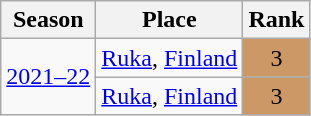<table class="wikitable sortable" style="text-align:center;">
<tr>
<th>Season</th>
<th>Place</th>
<th>Rank</th>
</tr>
<tr>
<td rowspan="2"><a href='#'>2021–22</a></td>
<td style="text-align:left;"> <a href='#'>Ruka</a>, <a href='#'>Finland</a></td>
<td bgcolor="cc9966">3</td>
</tr>
<tr>
<td style="text-align:left;"> <a href='#'>Ruka</a>, <a href='#'>Finland</a></td>
<td bgcolor="cc9966">3</td>
</tr>
</table>
